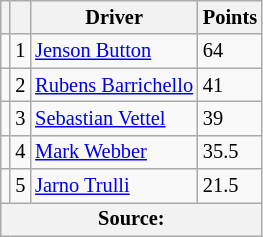<table class="wikitable" style="font-size: 85%;">
<tr>
<th></th>
<th></th>
<th>Driver</th>
<th>Points</th>
</tr>
<tr>
<td></td>
<td align="center">1</td>
<td> <a href='#'>Jenson Button</a></td>
<td>64</td>
</tr>
<tr>
<td></td>
<td align="center">2</td>
<td> <a href='#'>Rubens Barrichello</a></td>
<td>41</td>
</tr>
<tr>
<td></td>
<td align="center">3</td>
<td> <a href='#'>Sebastian Vettel</a></td>
<td>39</td>
</tr>
<tr>
<td></td>
<td align="center">4</td>
<td> <a href='#'>Mark Webber</a></td>
<td>35.5</td>
</tr>
<tr>
<td></td>
<td align="center">5</td>
<td> <a href='#'>Jarno Trulli</a></td>
<td>21.5</td>
</tr>
<tr>
<th colspan=4>Source: </th>
</tr>
</table>
